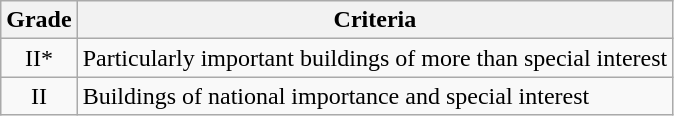<table class="wikitable">
<tr>
<th>Grade</th>
<th>Criteria</th>
</tr>
<tr>
<td align="center" >II*</td>
<td>Particularly important buildings of more than special interest</td>
</tr>
<tr>
<td align="center" >II</td>
<td>Buildings of national importance and special interest</td>
</tr>
</table>
